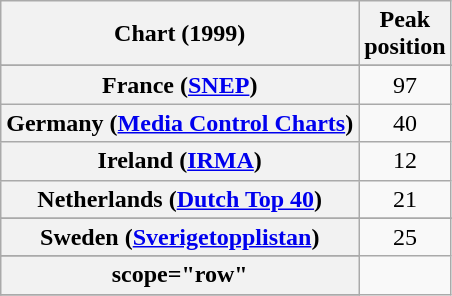<table class="wikitable sortable plainrowheaders" style="text-align:center;" border="1">
<tr>
<th scope="col">Chart (1999)</th>
<th scope="col">Peak<br>position</th>
</tr>
<tr>
</tr>
<tr>
<th scope="row">France (<a href='#'>SNEP</a>)</th>
<td>97</td>
</tr>
<tr>
<th scope="row">Germany (<a href='#'>Media Control Charts</a>)</th>
<td>40</td>
</tr>
<tr>
<th scope="row">Ireland (<a href='#'>IRMA</a>)</th>
<td>12</td>
</tr>
<tr>
<th scope="row">Netherlands (<a href='#'>Dutch Top 40</a>)</th>
<td>21</td>
</tr>
<tr>
</tr>
<tr>
<th scope="row">Sweden (<a href='#'>Sverigetopplistan</a>)</th>
<td>25</td>
</tr>
<tr>
</tr>
<tr>
<th>scope="row" </th>
</tr>
<tr>
</tr>
</table>
